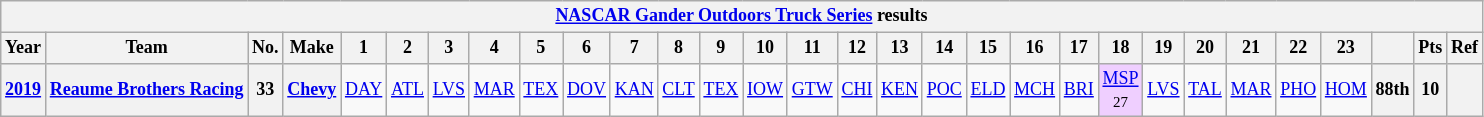<table class="wikitable" style="text-align:center; font-size:75%">
<tr>
<th colspan=45><a href='#'>NASCAR Gander Outdoors Truck Series</a> results</th>
</tr>
<tr>
<th>Year</th>
<th>Team</th>
<th>No.</th>
<th>Make</th>
<th>1</th>
<th>2</th>
<th>3</th>
<th>4</th>
<th>5</th>
<th>6</th>
<th>7</th>
<th>8</th>
<th>9</th>
<th>10</th>
<th>11</th>
<th>12</th>
<th>13</th>
<th>14</th>
<th>15</th>
<th>16</th>
<th>17</th>
<th>18</th>
<th>19</th>
<th>20</th>
<th>21</th>
<th>22</th>
<th>23</th>
<th></th>
<th>Pts</th>
<th>Ref</th>
</tr>
<tr>
<th><a href='#'>2019</a></th>
<th><a href='#'>Reaume Brothers Racing</a></th>
<th>33</th>
<th><a href='#'>Chevy</a></th>
<td><a href='#'>DAY</a></td>
<td><a href='#'>ATL</a></td>
<td><a href='#'>LVS</a></td>
<td><a href='#'>MAR</a></td>
<td><a href='#'>TEX</a></td>
<td><a href='#'>DOV</a></td>
<td><a href='#'>KAN</a></td>
<td><a href='#'>CLT</a></td>
<td><a href='#'>TEX</a></td>
<td><a href='#'>IOW</a></td>
<td><a href='#'>GTW</a></td>
<td><a href='#'>CHI</a></td>
<td><a href='#'>KEN</a></td>
<td><a href='#'>POC</a></td>
<td><a href='#'>ELD</a></td>
<td><a href='#'>MCH</a></td>
<td><a href='#'>BRI</a></td>
<td style="background:#EFCFFF;"><a href='#'>MSP</a><br><small>27</small></td>
<td><a href='#'>LVS</a></td>
<td><a href='#'>TAL</a></td>
<td><a href='#'>MAR</a></td>
<td><a href='#'>PHO</a></td>
<td><a href='#'>HOM</a></td>
<th>88th</th>
<th>10</th>
<th></th>
</tr>
</table>
